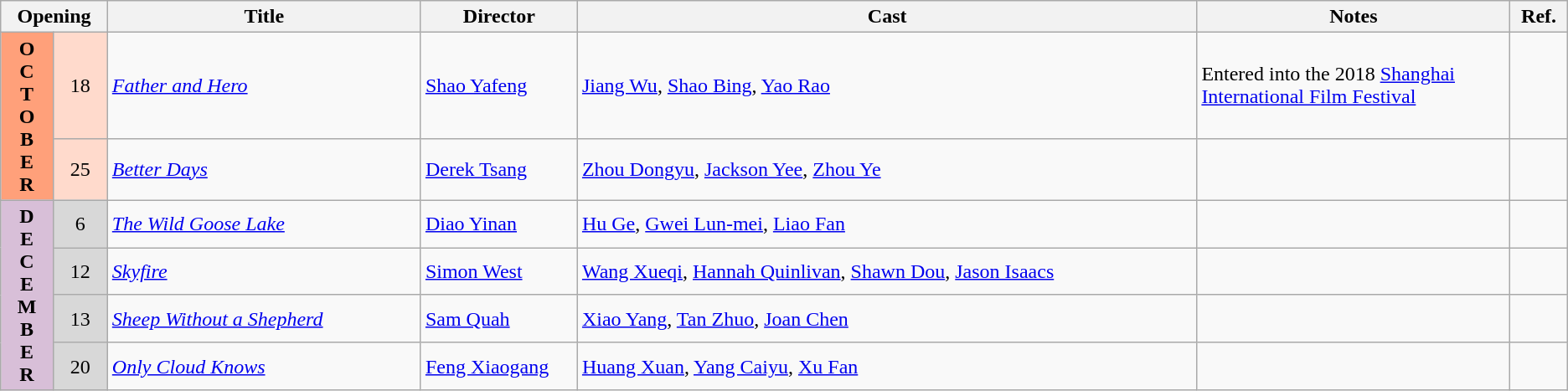<table class="wikitable">
<tr>
<th colspan="2">Opening</th>
<th style="width:20%;">Title</th>
<th style="width:10%;">Director</th>
<th>Cast</th>
<th style="width:20%">Notes</th>
<th>Ref.</th>
</tr>
<tr>
<td rowspan=2 style="text-align:center; background:#ffa07a; textcolor:#000;"><strong>O<br>C<br>T<br>O<br>B<br>E<br>R</strong></td>
<td rowspan=1 style="text-align:center; background:#ffdacc; textcolor:#000;">18</td>
<td><em><a href='#'>Father and Hero</a></em></td>
<td><a href='#'>Shao Yafeng</a></td>
<td><a href='#'>Jiang Wu</a>, <a href='#'>Shao Bing</a>, <a href='#'>Yao Rao</a></td>
<td>Entered into the 2018 <a href='#'>Shanghai International Film Festival</a></td>
<td style="text-align:center;"></td>
</tr>
<tr>
<td rowspan=1 style="text-align:center; background:#ffdacc; textcolor:#000;">25</td>
<td><em><a href='#'>Better Days</a></em></td>
<td><a href='#'>Derek Tsang</a></td>
<td><a href='#'>Zhou Dongyu</a>, <a href='#'>Jackson Yee</a>, <a href='#'>Zhou Ye</a></td>
<td></td>
<td style="text-align:center;"></td>
</tr>
<tr>
<td rowspan=4 style="text-align:center; background:thistle; textcolor:#000;"><strong>D<br>E<br>C<br>E<br>M<br>B<br>E<br>R</strong></td>
<td rowspan=1 style="text-align:center; background:#d8d8d8; textcolor:#000;">6</td>
<td><em><a href='#'>The Wild Goose Lake</a></em></td>
<td><a href='#'>Diao Yinan</a></td>
<td><a href='#'>Hu Ge</a>, <a href='#'>Gwei Lun-mei</a>, <a href='#'>Liao Fan</a></td>
<td></td>
<td style="text-align:center;"></td>
</tr>
<tr>
<td rowspan=1 style="text-align:center; background:#d8d8d8; textcolor:#000;">12</td>
<td><em><a href='#'>Skyfire</a></em></td>
<td><a href='#'>Simon West</a></td>
<td><a href='#'>Wang Xueqi</a>, <a href='#'>Hannah Quinlivan</a>, <a href='#'>Shawn Dou</a>, <a href='#'>Jason Isaacs</a></td>
<td></td>
<td></td>
</tr>
<tr>
<td rowspan=1 style="text-align:center; background:#d8d8d8; textcolor:#000;">13</td>
<td><em><a href='#'>Sheep Without a Shepherd</a></em></td>
<td><a href='#'>Sam Quah</a></td>
<td><a href='#'>Xiao Yang</a>, <a href='#'>Tan Zhuo</a>, <a href='#'>Joan Chen</a></td>
<td></td>
<td style="text-align:center;"></td>
</tr>
<tr>
<td rowspan=1 style="text-align:center; background:#d8d8d8; textcolor:#000;">20</td>
<td><em><a href='#'>Only Cloud Knows</a></em></td>
<td><a href='#'>Feng Xiaogang</a></td>
<td><a href='#'>Huang Xuan</a>, <a href='#'>Yang Caiyu</a>, <a href='#'>Xu Fan</a></td>
<td></td>
<td style="text-align:center;"></td>
</tr>
</table>
